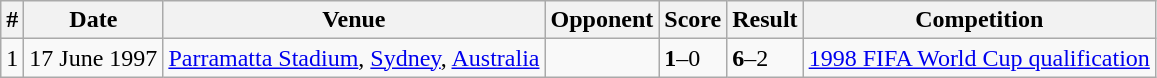<table class="wikitable">
<tr>
<th>#</th>
<th>Date</th>
<th>Venue</th>
<th>Opponent</th>
<th>Score</th>
<th>Result</th>
<th>Competition</th>
</tr>
<tr>
<td>1</td>
<td>17 June 1997</td>
<td><a href='#'>Parramatta Stadium</a>, <a href='#'>Sydney</a>, <a href='#'>Australia</a></td>
<td></td>
<td><strong>1</strong>–0</td>
<td><strong>6</strong>–2</td>
<td><a href='#'>1998 FIFA World Cup qualification</a></td>
</tr>
</table>
